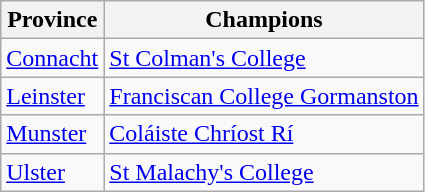<table class="wikitable">
<tr>
<th>Province</th>
<th>Champions</th>
</tr>
<tr>
<td><a href='#'>Connacht</a></td>
<td><a href='#'>St Colman's College</a></td>
</tr>
<tr>
<td><a href='#'>Leinster</a></td>
<td><a href='#'>Franciscan College Gormanston</a></td>
</tr>
<tr>
<td><a href='#'>Munster</a></td>
<td><a href='#'>Coláiste Chríost Rí</a></td>
</tr>
<tr>
<td><a href='#'>Ulster</a></td>
<td><a href='#'>St Malachy's College</a></td>
</tr>
</table>
